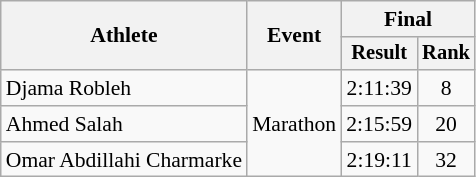<table class="wikitable" style="font-size:90%">
<tr>
<th rowspan="2">Athlete</th>
<th rowspan="2">Event</th>
<th colspan="2">Final</th>
</tr>
<tr style="font-size:95%">
<th>Result</th>
<th>Rank</th>
</tr>
<tr align=center>
<td align=left>Djama Robleh</td>
<td align=left rowspan=3>Marathon</td>
<td>2:11:39</td>
<td>8</td>
</tr>
<tr align=center>
<td align=left>Ahmed Salah</td>
<td>2:15:59</td>
<td>20</td>
</tr>
<tr align=center>
<td align=left>Omar Abdillahi Charmarke</td>
<td>2:19:11</td>
<td>32</td>
</tr>
</table>
